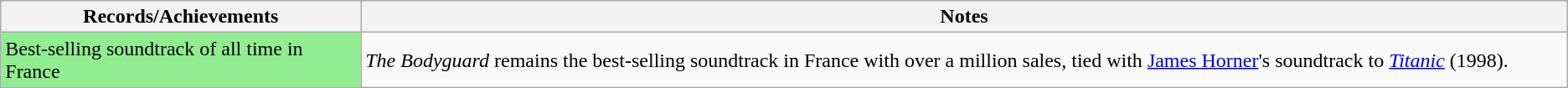<table class="wikitable sortable plainrowheaders">
<tr>
<th scope="col" width=20%>Records/Achievements</th>
<th scope="col" width=67%>Notes</th>
</tr>
<tr>
<td style="background-color: #90EE90;">Best-selling soundtrack of all time in France</td>
<td><em>The Bodyguard</em> remains the best-selling soundtrack in France with over a million sales, tied with <a href='#'>James Horner</a>'s soundtrack to <em><a href='#'>Titanic</a></em> (1998).</td>
</tr>
</table>
